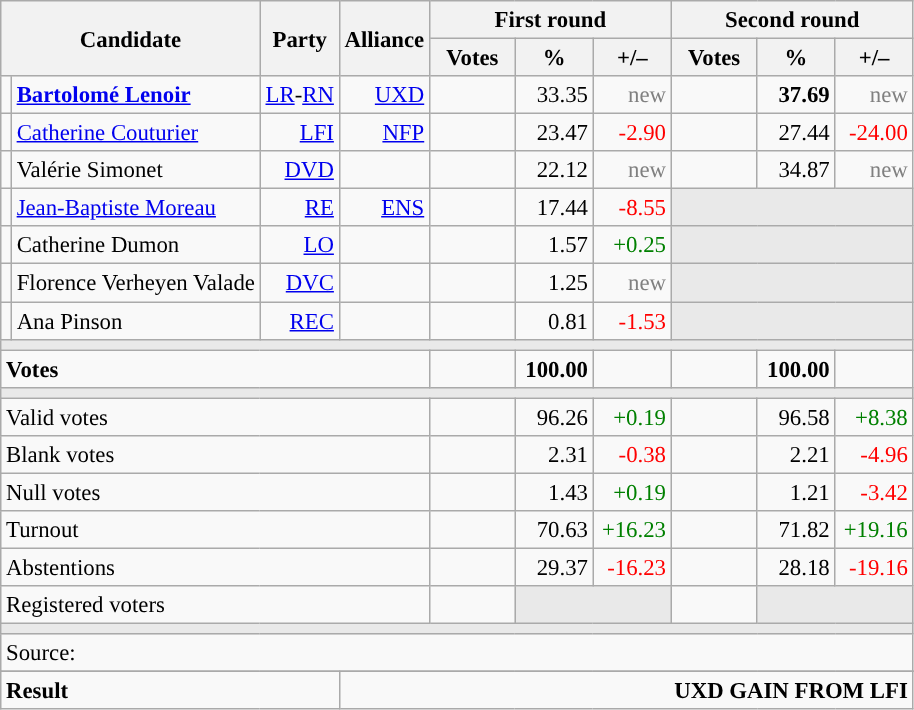<table class="wikitable" style="text-align:right;font-size:95%;">
<tr>
<th rowspan="2" colspan="2">Candidate</th>
<th rowspan="2">Party</th>
<th rowspan="2">Alliance</th>
<th colspan="3">First round</th>
<th colspan="3">Second round</th>
</tr>
<tr>
<th style="width:50px;">Votes</th>
<th style="width:45px;">%</th>
<th style="width:45px;">+/–</th>
<th style="width:50px;">Votes</th>
<th style="width:45px;">%</th>
<th style="width:45px;">+/–</th>
</tr>
<tr>
<td style="color:inherit;background:"></td>
<td style="text-align:left;"><strong><a href='#'>Bartolomé Lenoir</a></strong></td>
<td><a href='#'>LR</a>-<a href='#'>RN</a></td>
<td><a href='#'>UXD</a></td>
<td></td>
<td>33.35</td>
<td style="color:grey;">new</td>
<td><strong></strong></td>
<td><strong>37.69</strong></td>
<td style="color:grey;">new</td>
</tr>
<tr>
<td style="color:inherit;background:"></td>
<td style="text-align:left;"><a href='#'>Catherine Couturier</a></td>
<td><a href='#'>LFI</a></td>
<td><a href='#'>NFP</a></td>
<td></td>
<td>23.47</td>
<td style="color:red;">-2.90</td>
<td></td>
<td>27.44</td>
<td style="color:red;">-24.00</td>
</tr>
<tr>
<td style="color:inherit;background:"></td>
<td style="text-align:left;">Valérie Simonet</td>
<td><a href='#'>DVD</a></td>
<td></td>
<td></td>
<td>22.12</td>
<td style="color:grey;">new</td>
<td></td>
<td>34.87</td>
<td style="color:grey;">new</td>
</tr>
<tr>
<td style="color:inherit;background:"></td>
<td style="text-align:left;"><a href='#'>Jean-Baptiste Moreau</a></td>
<td><a href='#'>RE</a></td>
<td><a href='#'>ENS</a></td>
<td></td>
<td>17.44</td>
<td style="color:red;">-8.55</td>
<td colspan="3" style="background:#E9E9E9;"></td>
</tr>
<tr>
<td style="color:inherit;background:"></td>
<td style="text-align:left;">Catherine Dumon</td>
<td><a href='#'>LO</a></td>
<td></td>
<td></td>
<td>1.57</td>
<td style="color:green;">+0.25</td>
<td colspan="3" style="background:#E9E9E9;"></td>
</tr>
<tr>
<td style="color:inherit;background:"></td>
<td style="text-align:left;">Florence Verheyen Valade</td>
<td><a href='#'>DVC</a></td>
<td></td>
<td></td>
<td>1.25</td>
<td style="color:grey;">new</td>
<td colspan="3" style="background:#E9E9E9;"></td>
</tr>
<tr>
<td style="color:inherit;background:"></td>
<td style="text-align:left;">Ana Pinson</td>
<td><a href='#'>REC</a></td>
<td></td>
<td></td>
<td>0.81</td>
<td style="color:red;">-1.53</td>
<td colspan="3" style="background:#E9E9E9;"></td>
</tr>
<tr>
<td colspan="10" style="background:#E9E9E9;"></td>
</tr>
<tr style="font-weight:bold;">
<td colspan="4" style="text-align:left;">Votes</td>
<td></td>
<td>100.00</td>
<td></td>
<td></td>
<td>100.00</td>
<td></td>
</tr>
<tr>
<td colspan="10" style="background:#E9E9E9;"></td>
</tr>
<tr>
<td colspan="4" style="text-align:left;">Valid votes</td>
<td></td>
<td>96.26</td>
<td style="color:green;">+0.19</td>
<td></td>
<td>96.58</td>
<td style="color:green;">+8.38</td>
</tr>
<tr>
<td colspan="4" style="text-align:left;">Blank votes</td>
<td></td>
<td>2.31</td>
<td style="color:red;">-0.38</td>
<td></td>
<td>2.21</td>
<td style="color:red;">-4.96</td>
</tr>
<tr>
<td colspan="4" style="text-align:left;">Null votes</td>
<td></td>
<td>1.43</td>
<td style="color:green;">+0.19</td>
<td></td>
<td>1.21</td>
<td style="color:red;">-3.42</td>
</tr>
<tr>
<td colspan="4" style="text-align:left;">Turnout</td>
<td></td>
<td>70.63</td>
<td style="color:green;">+16.23</td>
<td></td>
<td>71.82</td>
<td style="color:green;">+19.16</td>
</tr>
<tr>
<td colspan="4" style="text-align:left;">Abstentions</td>
<td></td>
<td>29.37</td>
<td style="color:red;">-16.23</td>
<td></td>
<td>28.18</td>
<td style="color:red;">-19.16</td>
</tr>
<tr>
<td colspan="4" style="text-align:left;">Registered voters</td>
<td></td>
<td colspan="2" style="background:#E9E9E9;"></td>
<td></td>
<td colspan="2" style="background:#E9E9E9;"></td>
</tr>
<tr>
<td colspan="10" style="background:#E9E9E9;"></td>
</tr>
<tr>
<td colspan="10" style="text-align:left;">Source: </td>
</tr>
<tr>
</tr>
<tr style="font-weight:bold">
<td colspan="3" style="text-align:left;">Result</td>
<td colspan="7" style="background-color:">UXD GAIN FROM LFI</td>
</tr>
</table>
